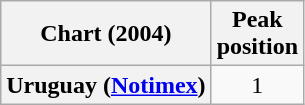<table class="wikitable sortable plainrowheaders">
<tr>
<th scope="col">Chart (2004)</th>
<th scope="col">Peak<br>position</th>
</tr>
<tr>
<th scope="row">Uruguay (<a href='#'>Notimex</a>)</th>
<td align="center">1</td>
</tr>
</table>
